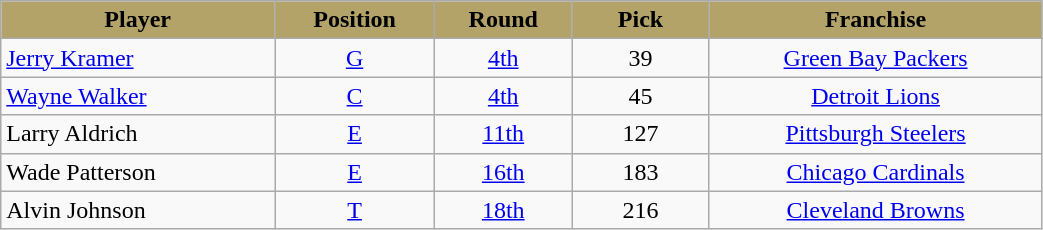<table class="wikitable" style="text-align:center" width="55%">
<tr style="background:#B3A369;color:black;">
<td><strong>Player</strong></td>
<td><strong>Position</strong></td>
<td><strong>Round</strong></td>
<td>  <strong>Pick</strong>  </td>
<td><strong>Franchise</strong></td>
</tr>
<tr>
<td align=left><a href='#'>Jerry Kramer</a></td>
<td><a href='#'>G</a></td>
<td><a href='#'>4th</a></td>
<td>39</td>
<td><a href='#'>Green Bay Packers</a></td>
</tr>
<tr>
<td align=left><a href='#'>Wayne Walker</a></td>
<td><a href='#'>C</a></td>
<td><a href='#'>4th</a></td>
<td>45</td>
<td><a href='#'>Detroit Lions</a></td>
</tr>
<tr>
<td align=left>Larry Aldrich</td>
<td><a href='#'>E</a></td>
<td><a href='#'>11th</a></td>
<td>127</td>
<td><a href='#'>Pittsburgh Steelers</a></td>
</tr>
<tr>
<td align=left>Wade Patterson</td>
<td><a href='#'>E</a></td>
<td><a href='#'>16th</a></td>
<td>183</td>
<td><a href='#'>Chicago Cardinals</a></td>
</tr>
<tr>
<td align=left>Alvin Johnson</td>
<td><a href='#'>T</a></td>
<td><a href='#'>18th</a></td>
<td>216</td>
<td><a href='#'>Cleveland Browns</a></td>
</tr>
</table>
